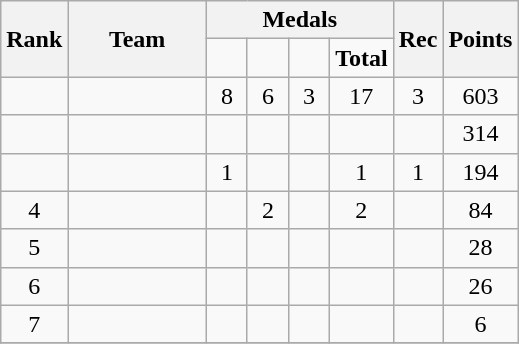<table class="wikitable">
<tr>
<th rowspan=2>Rank</th>
<th style="width:85px;" rowspan="2">Team</th>
<th colspan=4>Medals</th>
<th rowspan=2>Rec</th>
<th rowspan=2>Points</th>
</tr>
<tr>
<td style="width:20px; text-align:center;"></td>
<td style="width:20px; text-align:center;"></td>
<td style="width:20px; text-align:center;"></td>
<td><strong>Total</strong></td>
</tr>
<tr>
<td align=center></td>
<td></td>
<td align=center>8</td>
<td align=center>6</td>
<td align=center>3</td>
<td align=center>17</td>
<td align=center>3</td>
<td align=center>603</td>
</tr>
<tr>
<td align=center></td>
<td></td>
<td align=center></td>
<td align=center></td>
<td align=center></td>
<td align=center></td>
<td align=center></td>
<td align=center>314</td>
</tr>
<tr>
<td align=center></td>
<td><strong></strong></td>
<td align=center>1</td>
<td align=center></td>
<td align=center></td>
<td align=center>1</td>
<td align=center>1</td>
<td align=center>194</td>
</tr>
<tr>
<td align=center>4</td>
<td></td>
<td align=center></td>
<td align=center>2</td>
<td align=center></td>
<td align=center>2</td>
<td align=center></td>
<td align=center>84</td>
</tr>
<tr>
<td align=center>5</td>
<td></td>
<td align=center></td>
<td align=center></td>
<td align=center></td>
<td align=center></td>
<td align=center></td>
<td align=center>28</td>
</tr>
<tr>
<td align=center>6</td>
<td></td>
<td align=center></td>
<td align=center></td>
<td align=center></td>
<td align=center></td>
<td align=center></td>
<td align=center>26</td>
</tr>
<tr>
<td align=center>7</td>
<td></td>
<td align=center></td>
<td align=center></td>
<td align=center></td>
<td align=center></td>
<td align=center></td>
<td align=center>6</td>
</tr>
<tr>
</tr>
</table>
